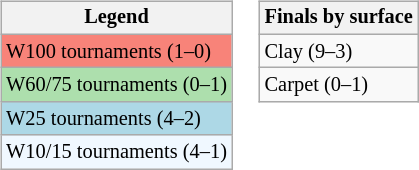<table>
<tr valign=top>
<td><br><table class=wikitable style="font-size:85%">
<tr>
<th>Legend</th>
</tr>
<tr style="background:#f88379;">
<td>W100 tournaments (1–0)</td>
</tr>
<tr style="background:#addfad;">
<td>W60/75 tournaments (0–1)</td>
</tr>
<tr style="background:lightblue;">
<td>W25 tournaments (4–2)</td>
</tr>
<tr style="background:#f0f8ff;">
<td>W10/15 tournaments (4–1)</td>
</tr>
</table>
</td>
<td><br><table class=wikitable style="font-size:85%">
<tr>
<th>Finals by surface</th>
</tr>
<tr>
<td>Clay (9–3)</td>
</tr>
<tr>
<td>Carpet (0–1)</td>
</tr>
</table>
</td>
</tr>
</table>
